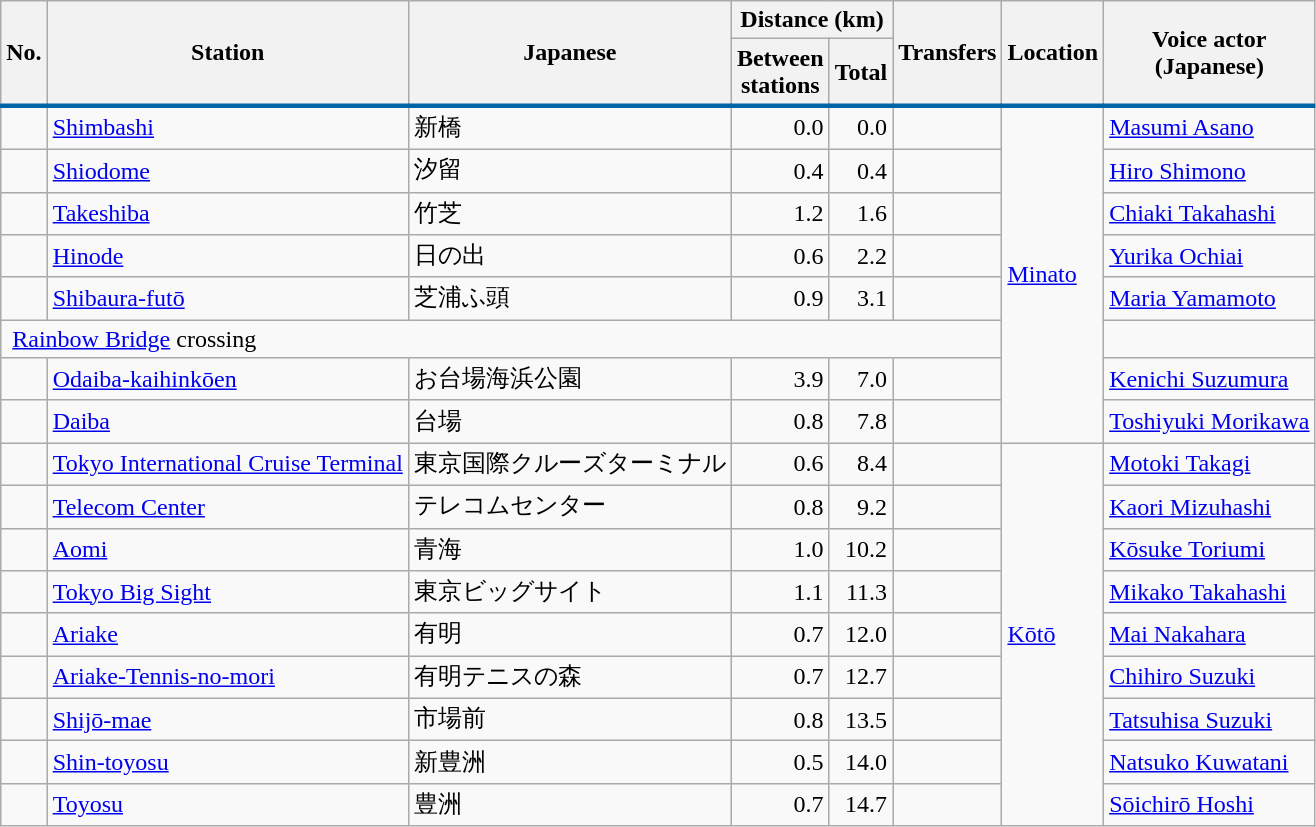<table class="wikitable">
<tr>
<th rowspan="2">No.</th>
<th rowspan="2">Station</th>
<th rowspan="2">Japanese</th>
<th colspan="2">Distance (km)</th>
<th rowspan="2">Transfers</th>
<th rowspan="2">Location</th>
<th rowspan="2">Voice actor <br> (Japanese)</th>
</tr>
<tr>
<th>Between<br>stations</th>
<th>Total</th>
</tr>
<tr style="border-top:#0065A6 solid 3px;">
<td></td>
<td><a href='#'>Shimbashi</a></td>
<td>新橋</td>
<td align="right">0.0</td>
<td align="right">0.0</td>
<td></td>
<td rowspan="8"><a href='#'>Minato</a></td>
<td><a href='#'>Masumi Asano</a></td>
</tr>
<tr>
<td></td>
<td><a href='#'>Shiodome</a></td>
<td>汐留</td>
<td align="right">0.4</td>
<td align="right">0.4</td>
<td></td>
<td><a href='#'>Hiro Shimono</a></td>
</tr>
<tr>
<td></td>
<td><a href='#'>Takeshiba</a></td>
<td>竹芝</td>
<td align="right">1.2</td>
<td align="right">1.6</td>
<td></td>
<td><a href='#'>Chiaki Takahashi</a></td>
</tr>
<tr>
<td></td>
<td><a href='#'>Hinode</a></td>
<td>日の出</td>
<td align="right">0.6</td>
<td align="right">2.2</td>
<td></td>
<td><a href='#'>Yurika Ochiai</a></td>
</tr>
<tr>
<td></td>
<td><a href='#'>Shibaura-futō</a></td>
<td>芝浦ふ頭</td>
<td align="right">0.9</td>
<td align="right">3.1</td>
<td></td>
<td><a href='#'>Maria Yamamoto</a></td>
</tr>
<tr>
<td colspan=6><div> <a href='#'>Rainbow Bridge</a> crossing</div></td>
<td></td>
</tr>
<tr>
<td></td>
<td><a href='#'>Odaiba-kaihinkōen</a></td>
<td>お台場海浜公園</td>
<td align="right">3.9</td>
<td align="right">7.0</td>
<td></td>
<td><a href='#'>Kenichi Suzumura</a></td>
</tr>
<tr>
<td></td>
<td><a href='#'>Daiba</a></td>
<td>台場</td>
<td align="right">0.8</td>
<td align="right">7.8</td>
<td></td>
<td><a href='#'>Toshiyuki Morikawa</a></td>
</tr>
<tr>
<td></td>
<td><a href='#'>Tokyo International Cruise Terminal</a></td>
<td>東京国際クルーズターミナル</td>
<td align="right">0.6</td>
<td align="right">8.4</td>
<td></td>
<td rowspan=9><a href='#'>Kōtō</a></td>
<td><a href='#'>Motoki Takagi</a></td>
</tr>
<tr>
<td></td>
<td><a href='#'>Telecom Center</a></td>
<td>テレコムセンター</td>
<td align="right">0.8</td>
<td align="right">9.2</td>
<td></td>
<td><a href='#'>Kaori Mizuhashi</a></td>
</tr>
<tr>
<td></td>
<td><a href='#'>Aomi</a></td>
<td>青海</td>
<td align="right">1.0</td>
<td align="right">10.2</td>
<td></td>
<td><a href='#'>Kōsuke Toriumi</a></td>
</tr>
<tr>
<td></td>
<td><a href='#'>Tokyo Big Sight</a></td>
<td>東京ビッグサイト</td>
<td align="right">1.1</td>
<td align="right">11.3</td>
<td></td>
<td><a href='#'>Mikako Takahashi</a></td>
</tr>
<tr>
<td></td>
<td><a href='#'>Ariake</a></td>
<td>有明</td>
<td align="right">0.7</td>
<td align="right">12.0</td>
<td></td>
<td><a href='#'>Mai Nakahara</a></td>
</tr>
<tr>
<td></td>
<td><a href='#'>Ariake-Tennis-no-mori</a></td>
<td>有明テニスの森</td>
<td align="right">0.7</td>
<td align="right">12.7</td>
<td></td>
<td><a href='#'>Chihiro Suzuki</a></td>
</tr>
<tr>
<td></td>
<td><a href='#'>Shijō-mae</a></td>
<td>市場前</td>
<td align="right">0.8</td>
<td align="right">13.5</td>
<td></td>
<td><a href='#'>Tatsuhisa Suzuki</a></td>
</tr>
<tr>
<td></td>
<td><a href='#'>Shin-toyosu</a></td>
<td>新豊洲</td>
<td align="right">0.5</td>
<td align="right">14.0</td>
<td></td>
<td><a href='#'>Natsuko Kuwatani</a></td>
</tr>
<tr>
<td></td>
<td><a href='#'>Toyosu</a></td>
<td>豊洲</td>
<td align="right">0.7</td>
<td align="right">14.7</td>
<td></td>
<td><a href='#'>Sōichirō Hoshi</a></td>
</tr>
</table>
